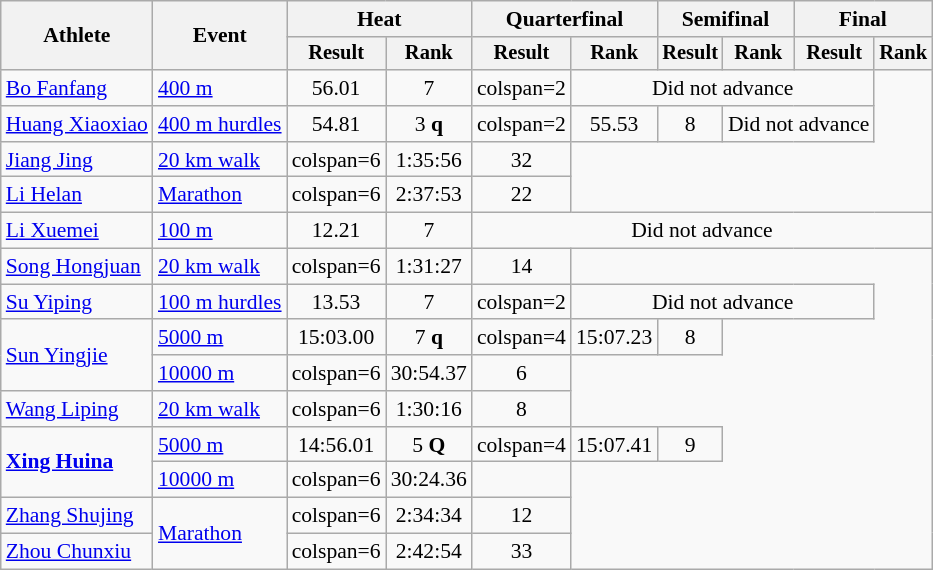<table class=wikitable style="font-size:90%">
<tr>
<th rowspan="2">Athlete</th>
<th rowspan="2">Event</th>
<th colspan="2">Heat</th>
<th colspan="2">Quarterfinal</th>
<th colspan="2">Semifinal</th>
<th colspan="2">Final</th>
</tr>
<tr style="font-size:95%">
<th>Result</th>
<th>Rank</th>
<th>Result</th>
<th>Rank</th>
<th>Result</th>
<th>Rank</th>
<th>Result</th>
<th>Rank</th>
</tr>
<tr align=center>
<td align=left><a href='#'>Bo Fanfang</a></td>
<td align=left><a href='#'>400 m</a></td>
<td>56.01</td>
<td>7</td>
<td>colspan=2 </td>
<td colspan=4>Did not advance</td>
</tr>
<tr align=center>
<td align=left><a href='#'>Huang Xiaoxiao</a></td>
<td align=left><a href='#'>400 m hurdles</a></td>
<td>54.81</td>
<td>3 <strong>q</strong></td>
<td>colspan=2 </td>
<td>55.53</td>
<td>8</td>
<td colspan=2>Did not advance</td>
</tr>
<tr align=center>
<td align=left><a href='#'>Jiang Jing</a></td>
<td align=left><a href='#'>20 km walk</a></td>
<td>colspan=6 </td>
<td>1:35:56</td>
<td>32</td>
</tr>
<tr align=center>
<td align=left><a href='#'>Li Helan</a></td>
<td align=left><a href='#'>Marathon</a></td>
<td>colspan=6 </td>
<td>2:37:53</td>
<td>22</td>
</tr>
<tr align=center>
<td align=left><a href='#'>Li Xuemei</a></td>
<td align=left><a href='#'>100 m</a></td>
<td>12.21</td>
<td>7</td>
<td colspan=6>Did not advance</td>
</tr>
<tr align=center>
<td align=left><a href='#'>Song Hongjuan</a></td>
<td align=left><a href='#'>20 km walk</a></td>
<td>colspan=6 </td>
<td>1:31:27</td>
<td>14</td>
</tr>
<tr align=center>
<td align=left><a href='#'>Su Yiping</a></td>
<td align=left><a href='#'>100 m hurdles</a></td>
<td>13.53</td>
<td>7</td>
<td>colspan=2 </td>
<td colspan=4>Did not advance</td>
</tr>
<tr align=center>
<td style="text-align:left;" rowspan="2"><a href='#'>Sun Yingjie</a></td>
<td align=left><a href='#'>5000 m</a></td>
<td>15:03.00</td>
<td>7 <strong>q</strong></td>
<td>colspan=4 </td>
<td>15:07.23</td>
<td>8</td>
</tr>
<tr align=center>
<td align=left><a href='#'>10000 m</a></td>
<td>colspan=6 </td>
<td>30:54.37</td>
<td>6</td>
</tr>
<tr align=center>
<td align=left><a href='#'>Wang Liping</a></td>
<td align=left><a href='#'>20 km walk</a></td>
<td>colspan=6 </td>
<td>1:30:16</td>
<td>8</td>
</tr>
<tr align=center>
<td style="text-align:left;" rowspan="2"><strong><a href='#'>Xing Huina</a></strong></td>
<td align=left><a href='#'>5000 m</a></td>
<td>14:56.01</td>
<td>5 <strong>Q</strong></td>
<td>colspan=4 </td>
<td>15:07.41</td>
<td>9</td>
</tr>
<tr align=center>
<td align=left><a href='#'>10000 m</a></td>
<td>colspan=6 </td>
<td>30:24.36</td>
<td></td>
</tr>
<tr align=center>
<td align=left><a href='#'>Zhang Shujing</a></td>
<td style="text-align:left;" rowspan="2"><a href='#'>Marathon</a></td>
<td>colspan=6 </td>
<td>2:34:34</td>
<td>12</td>
</tr>
<tr align=center>
<td align=left><a href='#'>Zhou Chunxiu</a></td>
<td>colspan=6 </td>
<td>2:42:54</td>
<td>33</td>
</tr>
</table>
